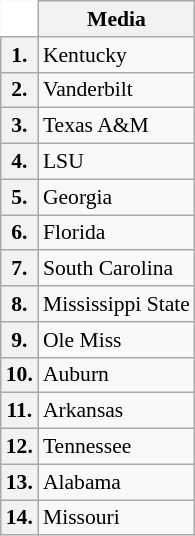<table class="wikitable" style="white-space:nowrap; font-size:90%;">
<tr>
<td ! colspan=1 style="background:white; border-top-style:hidden; border-left-style:hidden;"></td>
<th>Media</th>
</tr>
<tr>
<th>1.</th>
<td>Kentucky</td>
</tr>
<tr>
<th>2.</th>
<td>Vanderbilt</td>
</tr>
<tr>
<th>3.</th>
<td>Texas A&M</td>
</tr>
<tr>
<th>4.</th>
<td>LSU</td>
</tr>
<tr>
<th>5.</th>
<td>Georgia</td>
</tr>
<tr>
<th>6.</th>
<td>Florida</td>
</tr>
<tr>
<th>7.</th>
<td>South Carolina</td>
</tr>
<tr>
<th>8.</th>
<td>Mississippi State</td>
</tr>
<tr>
<th>9.</th>
<td>Ole Miss</td>
</tr>
<tr>
<th>10.</th>
<td>Auburn</td>
</tr>
<tr>
<th>11.</th>
<td>Arkansas</td>
</tr>
<tr>
<th>12.</th>
<td>Tennessee</td>
</tr>
<tr>
<th>13.</th>
<td>Alabama</td>
</tr>
<tr>
<th>14.</th>
<td>Missouri</td>
</tr>
</table>
